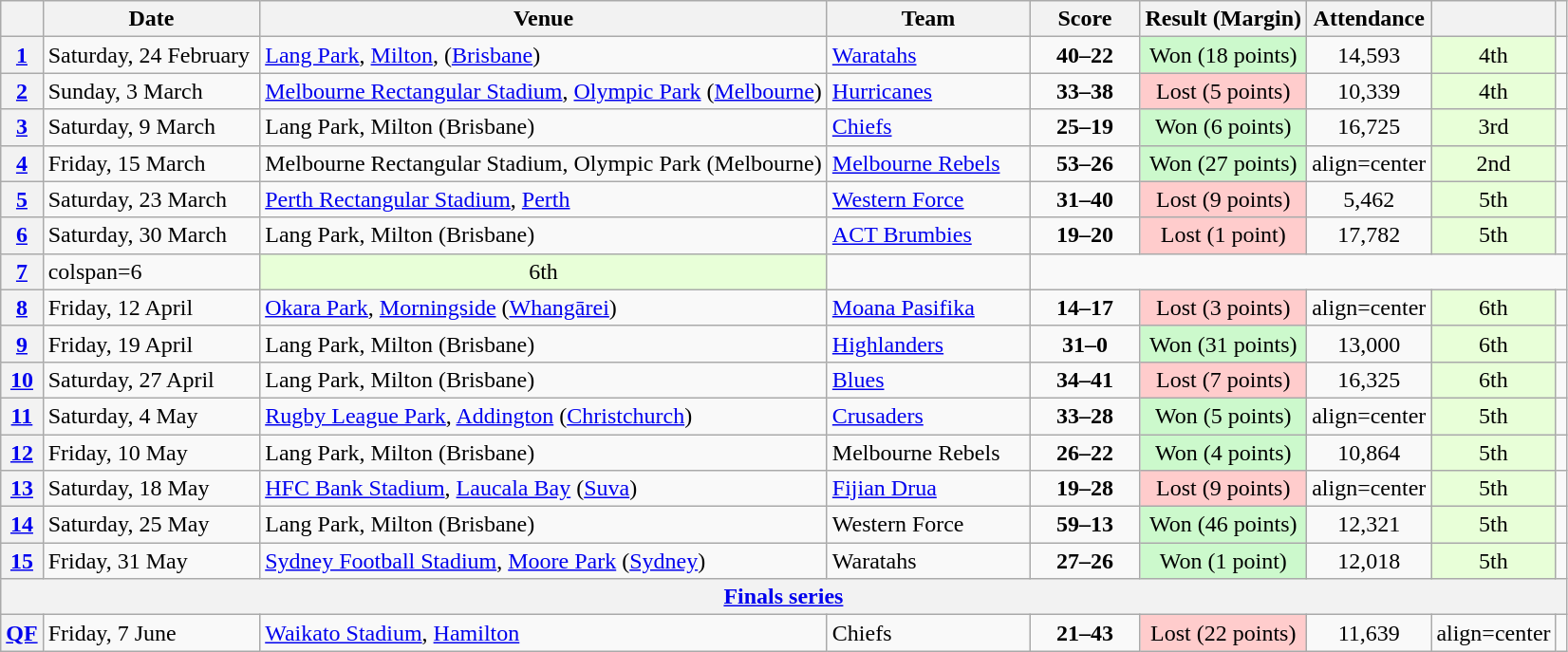<table class="wikitable">
<tr>
<th></th>
<th width=145>Date</th>
<th>Venue</th>
<th width=135>Team</th>
<th width=70>Score</th>
<th>Result (Margin)</th>
<th>Attendance</th>
<th></th>
<th></th>
</tr>
<tr>
<th align=center><a href='#'>1</a></th>
<td>Saturday, 24 February</td>
<td><a href='#'>Lang Park</a>, <a href='#'>Milton</a>, (<a href='#'>Brisbane</a>)</td>
<td><a href='#'>Waratahs</a></td>
<td align=center><strong>40–22</strong></td>
<td align=center bgcolor=#CCF9CC>Won (18 points)</td>
<td align=center>14,593</td>
<td align=center bgcolor=#E8FFD8>4th</td>
<td align=center></td>
</tr>
<tr>
<th align=center><a href='#'>2</a></th>
<td>Sunday, 3 March</td>
<td><a href='#'>Melbourne Rectangular Stadium</a>, <a href='#'>Olympic Park</a> (<a href='#'>Melbourne</a>)</td>
<td> <a href='#'>Hurricanes</a></td>
<td align=center><strong>33–38</strong></td>
<td align=center bgcolor=#FFCCCC>Lost (5 points)</td>
<td align=center>10,339</td>
<td align=center bgcolor=#E8FFD8>4th</td>
<td align=center></td>
</tr>
<tr>
<th align=center><a href='#'>3</a></th>
<td>Saturday, 9 March</td>
<td>Lang Park, Milton (Brisbane)</td>
<td> <a href='#'>Chiefs</a></td>
<td align=center><strong>25–19</strong></td>
<td align=center bgcolor=#CCF9CC>Won (6 points)</td>
<td align=center>16,725</td>
<td align=center bgcolor=#E8FFD8>3rd</td>
<td align=center></td>
</tr>
<tr>
<th align=center><a href='#'>4</a></th>
<td>Friday, 15 March</td>
<td>Melbourne Rectangular Stadium, Olympic Park (Melbourne)</td>
<td><a href='#'>Melbourne Rebels</a></td>
<td align=center><strong>53–26</strong></td>
<td align=center bgcolor=#CCF9CC>Won (27 points)</td>
<td>align=center </td>
<td align=center bgcolor=#E8FFD8>2nd</td>
<td align=center></td>
</tr>
<tr>
<th align=center><a href='#'>5</a></th>
<td>Saturday, 23 March</td>
<td><a href='#'>Perth Rectangular Stadium</a>, <a href='#'>Perth</a></td>
<td><a href='#'>Western Force</a></td>
<td align=center><strong>31–40</strong></td>
<td align=center bgcolor=#FFCCCC>Lost (9 points)</td>
<td align=center>5,462</td>
<td align=center bgcolor=#E8FFD8>5th</td>
<td align=center></td>
</tr>
<tr>
<th align=center><a href='#'>6</a></th>
<td>Saturday, 30 March</td>
<td>Lang Park, Milton (Brisbane)</td>
<td><a href='#'>ACT Brumbies</a></td>
<td align=center><strong>19–20</strong></td>
<td align=center bgcolor=#FFCCCC>Lost (1 point)</td>
<td align=center>17,782</td>
<td align=center bgcolor=#E8FFD8>5th</td>
<td align=center></td>
</tr>
<tr>
<th align=center><a href='#'>7</a></th>
<td>colspan=6 </td>
<td align=center bgcolor=#E8FFD8>6th</td>
<td align=center></td>
</tr>
<tr>
<th align=center><a href='#'>8</a></th>
<td>Friday, 12 April</td>
<td><a href='#'>Okara Park</a>, <a href='#'>Morningside</a> (<a href='#'>Whangārei</a>)</td>
<td> <a href='#'>Moana Pasifika</a></td>
<td align=center><strong>14–17</strong></td>
<td align=center bgcolor=#FFCCCC>Lost (3 points)</td>
<td>align=center </td>
<td align=center bgcolor=#E8FFD8>6th</td>
<td align=center></td>
</tr>
<tr>
<th align=center><a href='#'>9</a></th>
<td>Friday, 19 April</td>
<td>Lang Park, Milton (Brisbane)</td>
<td> <a href='#'>Highlanders</a></td>
<td align=center><strong>31–0</strong></td>
<td align=center bgcolor=#CCF9CC>Won (31 points)</td>
<td align=center>13,000</td>
<td align=center bgcolor=#E8FFD8>6th</td>
<td align=center></td>
</tr>
<tr>
<th align=center><a href='#'>10</a></th>
<td>Saturday, 27 April</td>
<td>Lang Park, Milton (Brisbane)</td>
<td> <a href='#'>Blues</a></td>
<td align=center><strong>34–41</strong></td>
<td align=center bgcolor=#FFCCCC>Lost (7 points)</td>
<td align=center>16,325</td>
<td align=center bgcolor=#E8FFD8>6th</td>
<td align=center></td>
</tr>
<tr>
<th align=center><a href='#'>11</a></th>
<td>Saturday, 4 May</td>
<td><a href='#'>Rugby League Park</a>, <a href='#'>Addington</a> (<a href='#'>Christchurch</a>)</td>
<td> <a href='#'>Crusaders</a></td>
<td align=center><strong>33–28</strong></td>
<td align=center bgcolor=#CCF9CC>Won (5 points)</td>
<td>align=center </td>
<td align=center bgcolor=#E8FFD8>5th</td>
<td align=center></td>
</tr>
<tr>
<th align=center><a href='#'>12</a></th>
<td>Friday, 10 May</td>
<td>Lang Park, Milton (Brisbane)</td>
<td>Melbourne Rebels</td>
<td align=center><strong>26–22</strong></td>
<td align=center bgcolor=#CCF9CC>Won (4 points)</td>
<td align=center>10,864</td>
<td align=center bgcolor=#E8FFD8>5th</td>
<td align=center></td>
</tr>
<tr>
<th align=center><a href='#'>13</a></th>
<td>Saturday, 18 May</td>
<td><a href='#'>HFC Bank Stadium</a>, <a href='#'>Laucala Bay</a> (<a href='#'>Suva</a>)</td>
<td> <a href='#'>Fijian Drua</a></td>
<td align=center><strong>19–28</strong></td>
<td align=center bgcolor=#FFCCCC>Lost (9 points)</td>
<td>align=center </td>
<td align=center bgcolor=#E8FFD8>5th</td>
<td align=center></td>
</tr>
<tr>
<th align=center><a href='#'>14</a></th>
<td>Saturday, 25 May</td>
<td>Lang Park, Milton (Brisbane)</td>
<td>Western Force</td>
<td align=center><strong>59–13</strong></td>
<td align=center bgcolor=#CCF9CC>Won (46 points)</td>
<td align=center>12,321</td>
<td align=center bgcolor=#E8FFD8>5th</td>
<td align=center></td>
</tr>
<tr>
<th align=center><a href='#'>15</a></th>
<td>Friday, 31 May</td>
<td><a href='#'>Sydney Football Stadium</a>, <a href='#'>Moore Park</a> (<a href='#'>Sydney</a>)</td>
<td>Waratahs</td>
<td align=center><strong>27–26</strong></td>
<td align=center bgcolor=#CCF9CC>Won (1 point)</td>
<td align=center>12,018</td>
<td align=center bgcolor=#E8FFD8>5th</td>
<td align=center></td>
</tr>
<tr>
<th align=center colspan=9><a href='#'>Finals series</a></th>
</tr>
<tr>
<th align=center><a href='#'>QF</a></th>
<td>Friday, 7 June</td>
<td><a href='#'>Waikato Stadium</a>, <a href='#'>Hamilton</a></td>
<td> Chiefs</td>
<td align=center><strong>21–43</strong></td>
<td align=center bgcolor=#FFCCCC>Lost (22 points)</td>
<td align=center>11,639</td>
<td>align=center </td>
<td align=center></td>
</tr>
</table>
